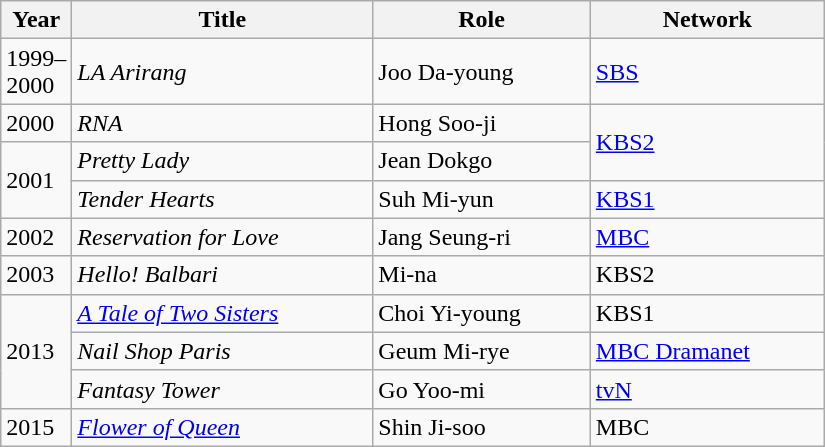<table class="wikitable" style="width:550px">
<tr>
<th width=10>Year</th>
<th>Title</th>
<th>Role</th>
<th>Network</th>
</tr>
<tr>
<td>1999–2000</td>
<td><em>LA Arirang</em></td>
<td>Joo Da-young</td>
<td><a href='#'>SBS</a></td>
</tr>
<tr>
<td>2000</td>
<td><em>RNA</em></td>
<td>Hong Soo-ji</td>
<td rowspan=2><a href='#'>KBS2</a></td>
</tr>
<tr>
<td rowspan=2>2001</td>
<td><em>Pretty Lady</em></td>
<td>Jean Dokgo</td>
</tr>
<tr>
<td><em>Tender Hearts</em></td>
<td>Suh Mi-yun</td>
<td><a href='#'>KBS1</a></td>
</tr>
<tr>
<td>2002</td>
<td><em>Reservation for Love</em></td>
<td>Jang Seung-ri</td>
<td><a href='#'>MBC</a></td>
</tr>
<tr>
<td>2003</td>
<td><em>Hello! Balbari</em></td>
<td>Mi-na</td>
<td>KBS2</td>
</tr>
<tr>
<td rowspan=3>2013</td>
<td><em><a href='#'>A Tale of Two Sisters</a></em></td>
<td>Choi Yi-young</td>
<td>KBS1</td>
</tr>
<tr>
<td><em>Nail Shop Paris</em></td>
<td>Geum Mi-rye</td>
<td><a href='#'>MBC Dramanet</a></td>
</tr>
<tr>
<td><em>Fantasy Tower</em></td>
<td>Go Yoo-mi</td>
<td><a href='#'>tvN</a></td>
</tr>
<tr>
<td>2015</td>
<td><em><a href='#'>Flower of Queen</a></em></td>
<td>Shin Ji-soo</td>
<td>MBC</td>
</tr>
</table>
